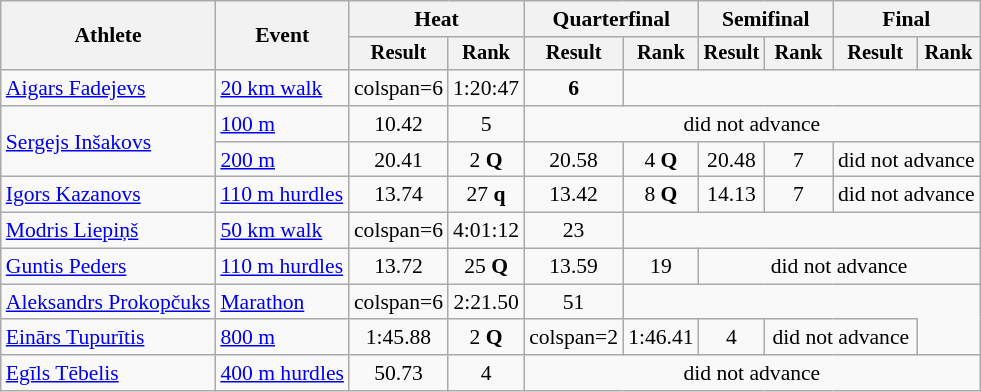<table class="wikitable" style="font-size:90%">
<tr>
<th rowspan="2">Athlete</th>
<th rowspan="2">Event</th>
<th colspan="2">Heat</th>
<th colspan="2">Quarterfinal</th>
<th colspan="2">Semifinal</th>
<th colspan="2">Final</th>
</tr>
<tr style="font-size:95%">
<th>Result</th>
<th>Rank</th>
<th>Result</th>
<th>Rank</th>
<th>Result</th>
<th>Rank</th>
<th>Result</th>
<th>Rank</th>
</tr>
<tr align=center>
<td align=left><a href='#'>Aigars Fadejevs</a></td>
<td align=left><a href='#'>20 km walk</a></td>
<td>colspan=6 </td>
<td>1:20:47</td>
<td><strong>6</strong></td>
</tr>
<tr align=center>
<td align=left rowspan=2><a href='#'>Sergejs Inšakovs</a></td>
<td align=left><a href='#'>100 m</a></td>
<td>10.42</td>
<td>5</td>
<td colspan=6>did not advance</td>
</tr>
<tr align=center>
<td align=left><a href='#'>200 m</a></td>
<td>20.41</td>
<td>2 <strong>Q</strong></td>
<td>20.58</td>
<td>4 <strong>Q</strong></td>
<td>20.48</td>
<td>7</td>
<td colspan=2>did not advance</td>
</tr>
<tr align=center>
<td align=left><a href='#'>Igors Kazanovs</a></td>
<td align=left><a href='#'>110 m hurdles</a></td>
<td>13.74</td>
<td>27 <strong>q</strong></td>
<td>13.42</td>
<td>8 <strong>Q</strong></td>
<td>14.13</td>
<td>7</td>
<td colspan=2>did not advance</td>
</tr>
<tr align=center>
<td align=left><a href='#'>Modris Liepiņš</a></td>
<td align=left><a href='#'>50 km walk</a></td>
<td>colspan=6 </td>
<td>4:01:12</td>
<td>23</td>
</tr>
<tr align=center>
<td align=left><a href='#'>Guntis Peders</a></td>
<td align=left><a href='#'>110 m hurdles</a></td>
<td>13.72</td>
<td>25 <strong>Q</strong></td>
<td>13.59</td>
<td>19</td>
<td colspan=4>did not advance</td>
</tr>
<tr align=center>
<td align=left><a href='#'>Aleksandrs Prokopčuks</a></td>
<td align=left><a href='#'>Marathon</a></td>
<td>colspan=6 </td>
<td>2:21.50</td>
<td>51</td>
</tr>
<tr align=center>
<td align=left><a href='#'>Einārs Tupurītis</a></td>
<td align=left><a href='#'>800 m</a></td>
<td>1:45.88</td>
<td>2 <strong>Q</strong></td>
<td>colspan=2 </td>
<td>1:46.41</td>
<td>4</td>
<td colspan=2>did not advance</td>
</tr>
<tr align=center>
<td align=left><a href='#'>Egīls Tēbelis</a></td>
<td align=left><a href='#'>400 m hurdles</a></td>
<td>50.73</td>
<td>4</td>
<td colspan=6>did not advance</td>
</tr>
</table>
